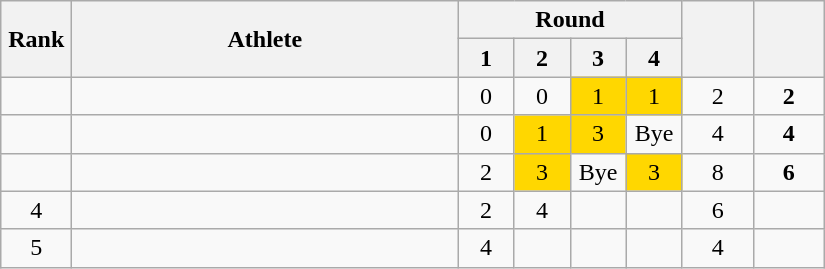<table class="wikitable" style="text-align: center;">
<tr>
<th rowspan="2" width=40>Rank</th>
<th rowspan="2" width=250>Athlete</th>
<th colspan="4">Round</th>
<th rowspan="2" width=40></th>
<th rowspan="2" width=40></th>
</tr>
<tr>
<th width=30>1</th>
<th width=30>2</th>
<th width=30>3</th>
<th width=30>4</th>
</tr>
<tr>
<td></td>
<td align="left"></td>
<td>0</td>
<td>0</td>
<td bgcolor=gold>1</td>
<td bgcolor=gold>1</td>
<td>2</td>
<td><strong>2</strong></td>
</tr>
<tr>
<td></td>
<td align="left"></td>
<td>0</td>
<td bgcolor=gold>1</td>
<td bgcolor=gold>3</td>
<td>Bye</td>
<td>4</td>
<td><strong>4</strong></td>
</tr>
<tr>
<td></td>
<td align="left"></td>
<td>2</td>
<td bgcolor=gold>3</td>
<td>Bye</td>
<td bgcolor=gold>3</td>
<td>8</td>
<td><strong>6</strong></td>
</tr>
<tr>
<td>4</td>
<td align="left"></td>
<td>2</td>
<td>4</td>
<td></td>
<td></td>
<td>6</td>
<td></td>
</tr>
<tr>
<td>5</td>
<td align="left"></td>
<td>4</td>
<td></td>
<td></td>
<td></td>
<td>4</td>
<td></td>
</tr>
</table>
